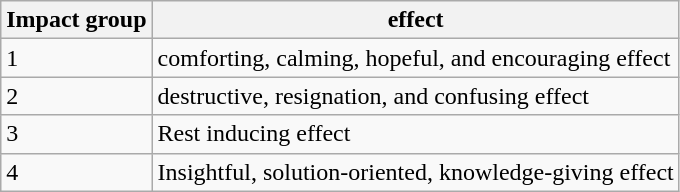<table class="wikitable">
<tr>
<th>Impact group</th>
<th>effect</th>
</tr>
<tr>
<td>1</td>
<td>comforting, calming, hopeful, and encouraging effect</td>
</tr>
<tr>
<td>2</td>
<td>destructive, resignation, and confusing effect</td>
</tr>
<tr>
<td>3</td>
<td>Rest inducing effect</td>
</tr>
<tr>
<td>4</td>
<td>Insightful, solution-oriented, knowledge-giving effect</td>
</tr>
</table>
